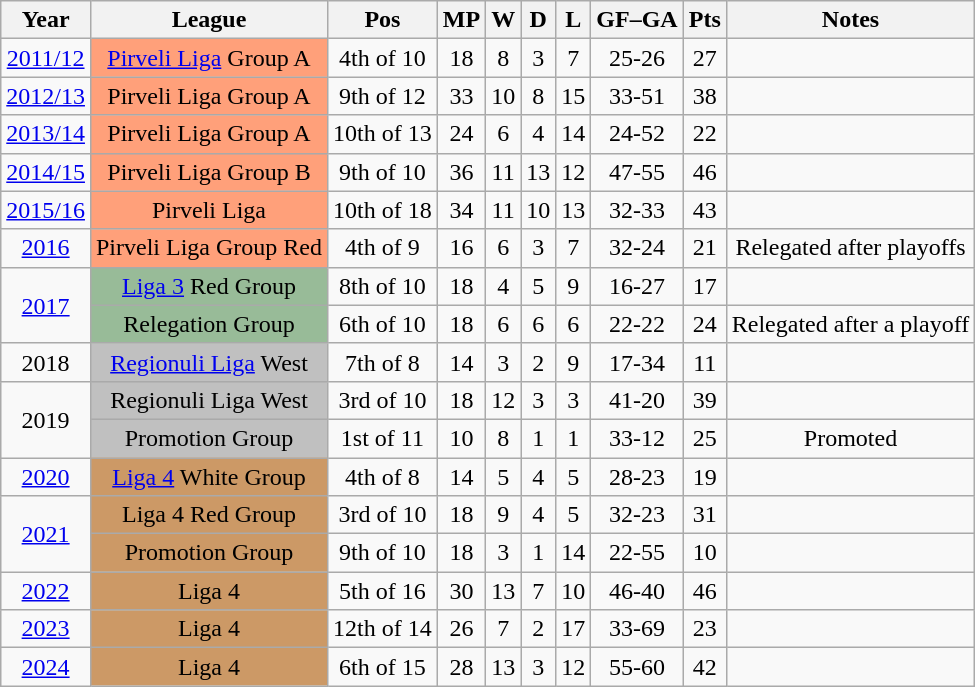<table class="wikitable sortable" style="text-align: center">
<tr>
<th>Year</th>
<th>League</th>
<th>Pos</th>
<th>MP</th>
<th>W</th>
<th>D</th>
<th>L</th>
<th>GF–GA</th>
<th>Pts</th>
<th>Notes</th>
</tr>
<tr>
<td><a href='#'>2011/12</a></td>
<td bgcolor=#ffa07a><a href='#'>Pirveli Liga</a> Group A</td>
<td>4th of 10</td>
<td>18</td>
<td>8</td>
<td>3</td>
<td>7</td>
<td>25-26</td>
<td>27</td>
<td></td>
</tr>
<tr>
<td><a href='#'>2012/13</a></td>
<td bgcolor=#ffa07a>Pirveli Liga Group A</td>
<td>9th of 12</td>
<td>33</td>
<td>10</td>
<td>8</td>
<td>15</td>
<td>33-51</td>
<td>38</td>
<td></td>
</tr>
<tr>
<td><a href='#'>2013/14</a></td>
<td bgcolor=#ffa07a>Pirveli Liga Group A</td>
<td>10th of 13</td>
<td>24</td>
<td>6</td>
<td>4</td>
<td>14</td>
<td>24-52</td>
<td>22</td>
<td></td>
</tr>
<tr>
<td><a href='#'>2014/15</a></td>
<td bgcolor=#ffa07a>Pirveli Liga Group B</td>
<td>9th of 10</td>
<td>36</td>
<td>11</td>
<td>13</td>
<td>12</td>
<td>47-55</td>
<td>46</td>
<td></td>
</tr>
<tr>
<td><a href='#'>2015/16</a></td>
<td bgcolor=#ffa07a>Pirveli Liga</td>
<td>10th of 18</td>
<td>34</td>
<td>11</td>
<td>10</td>
<td>13</td>
<td>32-33</td>
<td>43</td>
<td></td>
</tr>
<tr>
<td><a href='#'>2016</a></td>
<td bgcolor=#ffa07a>Pirveli Liga Group Red</td>
<td>4th of 9</td>
<td>16</td>
<td>6</td>
<td>3</td>
<td>7</td>
<td>32-24</td>
<td>21</td>
<td>Relegated after playoffs</td>
</tr>
<tr>
<td rowspan="2"><a href='#'>2017</a></td>
<td bgcolor=#98bb98><a href='#'>Liga 3</a> Red Group</td>
<td>8th of 10</td>
<td>18</td>
<td>4</td>
<td>5</td>
<td>9</td>
<td>16-27</td>
<td>17</td>
<td></td>
</tr>
<tr>
<td bgcolor=#98bb98>Relegation Group</td>
<td>6th of 10</td>
<td>18</td>
<td>6</td>
<td>6</td>
<td>6</td>
<td>22-22</td>
<td>24</td>
<td>Relegated after a playoff</td>
</tr>
<tr>
<td>2018</td>
<td bgcolor=silver><a href='#'>Regionuli Liga</a> West</td>
<td>7th of 8</td>
<td>14</td>
<td>3</td>
<td>2</td>
<td>9</td>
<td>17-34</td>
<td>11</td>
<td></td>
</tr>
<tr>
<td rowspan="2">2019</td>
<td bgcolor=silver>Regionuli Liga West</td>
<td>3rd of 10</td>
<td>18</td>
<td>12</td>
<td>3</td>
<td>3</td>
<td>41-20</td>
<td>39</td>
<td></td>
</tr>
<tr>
<td bgcolor=silver>Promotion Group</td>
<td>1st of 11</td>
<td>10</td>
<td>8</td>
<td>1</td>
<td>1</td>
<td>33-12</td>
<td>25</td>
<td>Promoted</td>
</tr>
<tr>
<td><a href='#'>2020</a></td>
<td bgcolor=cc9966><a href='#'>Liga 4</a> White Group</td>
<td>4th of 8</td>
<td>14</td>
<td>5</td>
<td>4</td>
<td>5</td>
<td>28-23</td>
<td>19</td>
<td></td>
</tr>
<tr>
<td rowspan="2"><a href='#'>2021</a></td>
<td bgcolor=cc9966>Liga 4 Red Group</td>
<td>3rd of 10</td>
<td>18</td>
<td>9</td>
<td>4</td>
<td>5</td>
<td>32-23</td>
<td>31</td>
<td></td>
</tr>
<tr>
<td bgcolor=cc9966>Promotion Group</td>
<td>9th of 10</td>
<td>18</td>
<td>3</td>
<td>1</td>
<td>14</td>
<td>22-55</td>
<td>10</td>
<td></td>
</tr>
<tr>
<td><a href='#'>2022</a></td>
<td bgcolor=cc9966>Liga 4</td>
<td>5th of 16</td>
<td>30</td>
<td>13</td>
<td>7</td>
<td>10</td>
<td>46-40</td>
<td>46</td>
<td></td>
</tr>
<tr>
<td><a href='#'>2023</a></td>
<td bgcolor=cc9966>Liga 4</td>
<td>12th of 14</td>
<td>26</td>
<td>7</td>
<td>2</td>
<td>17</td>
<td>33-69</td>
<td>23</td>
<td></td>
</tr>
<tr>
<td><a href='#'>2024</a></td>
<td bgcolor=cc9966>Liga 4</td>
<td>6th of 15</td>
<td>28</td>
<td>13</td>
<td>3</td>
<td>12</td>
<td>55-60</td>
<td>42</td>
<td></td>
</tr>
</table>
